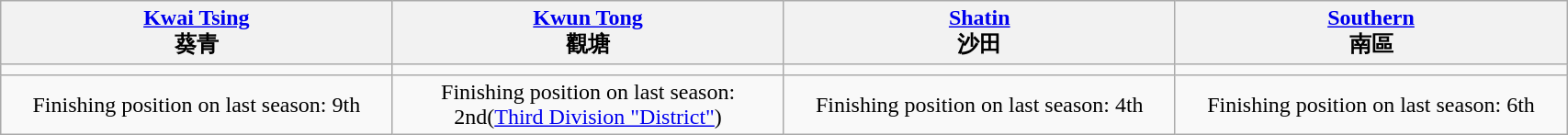<table class="wikitable" align=center width=90%>
<tr>
<th width=25%><a href='#'>Kwai Tsing</a><br>葵青</th>
<th width=25%><a href='#'>Kwun Tong</a><br>觀塘</th>
<th width=25%><a href='#'>Shatin</a><br>沙田</th>
<th width=25%><a href='#'>Southern</a><br>南區</th>
</tr>
<tr>
<td align=center></td>
<td align=center></td>
<td align=center></td>
<td align=center></td>
</tr>
<tr>
<td align=center>Finishing position on last season: 9th</td>
<td align=center>Finishing position on last season: 2nd(<a href='#'>Third Division "District"</a>)</td>
<td align=center>Finishing position on last season: 4th</td>
<td align=center>Finishing position on last season: 6th</td>
</tr>
</table>
